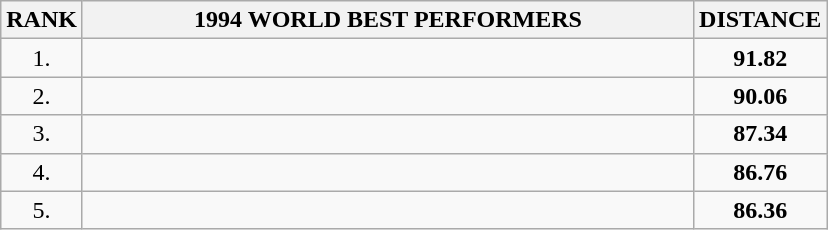<table class=wikitable>
<tr>
<th>RANK</th>
<th align="center" style="width: 25em">1994 WORLD BEST PERFORMERS</th>
<th align="center" style="width: 5em">DISTANCE</th>
</tr>
<tr>
<td align="center">1.</td>
<td></td>
<td align="center"><strong>91.82</strong></td>
</tr>
<tr>
<td align="center">2.</td>
<td></td>
<td align="center"><strong>90.06</strong></td>
</tr>
<tr>
<td align="center">3.</td>
<td></td>
<td align="center"><strong>87.34</strong></td>
</tr>
<tr>
<td align="center">4.</td>
<td></td>
<td align="center"><strong>86.76</strong></td>
</tr>
<tr>
<td align="center">5.</td>
<td></td>
<td align="center"><strong>86.36</strong></td>
</tr>
</table>
